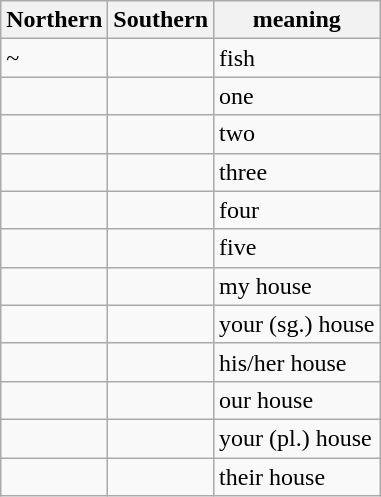<table class="wikitable">
<tr>
<th>Northern</th>
<th>Southern</th>
<th>meaning</th>
</tr>
<tr>
<td> ~ </td>
<td></td>
<td>fish</td>
</tr>
<tr>
<td></td>
<td></td>
<td>one</td>
</tr>
<tr>
<td></td>
<td></td>
<td>two</td>
</tr>
<tr>
<td></td>
<td></td>
<td>three</td>
</tr>
<tr>
<td></td>
<td></td>
<td>four</td>
</tr>
<tr>
<td></td>
<td></td>
<td>five</td>
</tr>
<tr>
<td></td>
<td></td>
<td>my house</td>
</tr>
<tr>
<td></td>
<td></td>
<td>your (sg.) house</td>
</tr>
<tr>
<td></td>
<td></td>
<td>his/her house</td>
</tr>
<tr>
<td></td>
<td></td>
<td>our house</td>
</tr>
<tr>
<td></td>
<td></td>
<td>your (pl.) house</td>
</tr>
<tr>
<td></td>
<td></td>
<td>their house</td>
</tr>
</table>
